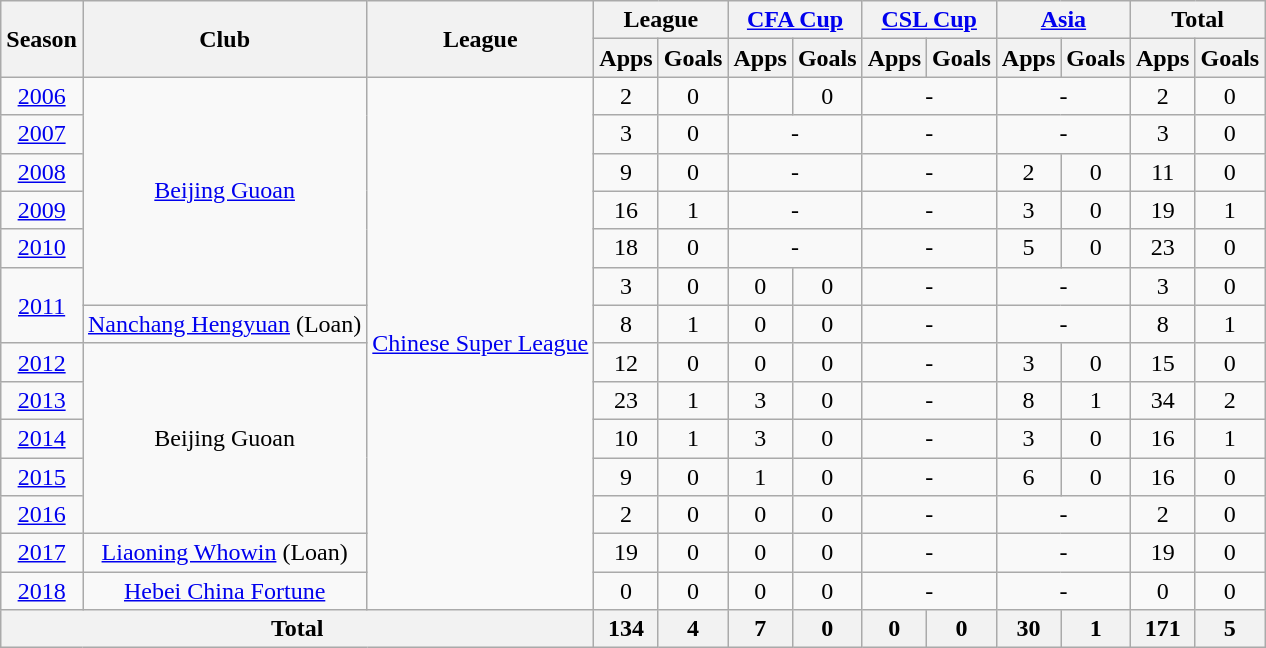<table class="wikitable" style="text-align: center;">
<tr>
<th rowspan="2">Season</th>
<th rowspan="2">Club</th>
<th rowspan="2">League</th>
<th colspan="2">League</th>
<th colspan="2"><a href='#'>CFA Cup</a></th>
<th colspan="2"><a href='#'>CSL Cup</a></th>
<th colspan="2"><a href='#'>Asia</a></th>
<th colspan="2">Total</th>
</tr>
<tr>
<th>Apps</th>
<th>Goals</th>
<th>Apps</th>
<th>Goals</th>
<th>Apps</th>
<th>Goals</th>
<th>Apps</th>
<th>Goals</th>
<th>Apps</th>
<th>Goals</th>
</tr>
<tr>
<td><a href='#'>2006</a></td>
<td rowspan="6"><a href='#'>Beijing Guoan</a></td>
<td rowspan="14"><a href='#'>Chinese Super League</a></td>
<td>2</td>
<td>0</td>
<td></td>
<td>0</td>
<td colspan="2">-</td>
<td colspan="2">-</td>
<td>2</td>
<td>0</td>
</tr>
<tr>
<td><a href='#'>2007</a></td>
<td>3</td>
<td>0</td>
<td colspan="2">-</td>
<td colspan="2">-</td>
<td colspan="2">-</td>
<td>3</td>
<td>0</td>
</tr>
<tr>
<td><a href='#'>2008</a></td>
<td>9</td>
<td>0</td>
<td colspan="2">-</td>
<td colspan="2">-</td>
<td>2</td>
<td>0</td>
<td>11</td>
<td>0</td>
</tr>
<tr>
<td><a href='#'>2009</a></td>
<td>16</td>
<td>1</td>
<td colspan="2">-</td>
<td colspan="2">-</td>
<td>3</td>
<td>0</td>
<td>19</td>
<td>1</td>
</tr>
<tr>
<td><a href='#'>2010</a></td>
<td>18</td>
<td>0</td>
<td colspan="2">-</td>
<td colspan="2">-</td>
<td>5</td>
<td>0</td>
<td>23</td>
<td>0</td>
</tr>
<tr>
<td rowspan="2"><a href='#'>2011</a></td>
<td>3</td>
<td>0</td>
<td>0</td>
<td>0</td>
<td colspan="2">-</td>
<td colspan="2">-</td>
<td>3</td>
<td>0</td>
</tr>
<tr>
<td><a href='#'>Nanchang Hengyuan</a> (Loan)</td>
<td>8</td>
<td>1</td>
<td>0</td>
<td>0</td>
<td colspan="2">-</td>
<td colspan="2">-</td>
<td>8</td>
<td>1</td>
</tr>
<tr>
<td><a href='#'>2012</a></td>
<td rowspan="5">Beijing Guoan</td>
<td>12</td>
<td>0</td>
<td>0</td>
<td>0</td>
<td colspan="2">-</td>
<td>3</td>
<td>0</td>
<td>15</td>
<td>0</td>
</tr>
<tr>
<td><a href='#'>2013</a></td>
<td>23</td>
<td>1</td>
<td>3</td>
<td>0</td>
<td colspan="2">-</td>
<td>8</td>
<td>1</td>
<td>34</td>
<td>2</td>
</tr>
<tr>
<td><a href='#'>2014</a></td>
<td>10</td>
<td>1</td>
<td>3</td>
<td>0</td>
<td colspan="2">-</td>
<td>3</td>
<td>0</td>
<td>16</td>
<td>1</td>
</tr>
<tr>
<td><a href='#'>2015</a></td>
<td>9</td>
<td>0</td>
<td>1</td>
<td>0</td>
<td colspan="2">-</td>
<td>6</td>
<td>0</td>
<td>16</td>
<td>0</td>
</tr>
<tr>
<td><a href='#'>2016</a></td>
<td>2</td>
<td>0</td>
<td>0</td>
<td>0</td>
<td colspan="2">-</td>
<td colspan="2">-</td>
<td>2</td>
<td>0</td>
</tr>
<tr>
<td><a href='#'>2017</a></td>
<td><a href='#'>Liaoning Whowin</a> (Loan)</td>
<td>19</td>
<td>0</td>
<td>0</td>
<td>0</td>
<td colspan="2">-</td>
<td colspan="2">-</td>
<td>19</td>
<td>0</td>
</tr>
<tr>
<td><a href='#'>2018</a></td>
<td><a href='#'>Hebei China Fortune</a></td>
<td>0</td>
<td>0</td>
<td>0</td>
<td>0</td>
<td colspan="2">-</td>
<td colspan="2">-</td>
<td>0</td>
<td>0</td>
</tr>
<tr>
<th colspan="3">Total</th>
<th>134</th>
<th>4</th>
<th>7</th>
<th>0</th>
<th>0</th>
<th>0</th>
<th>30</th>
<th>1</th>
<th>171</th>
<th>5</th>
</tr>
</table>
